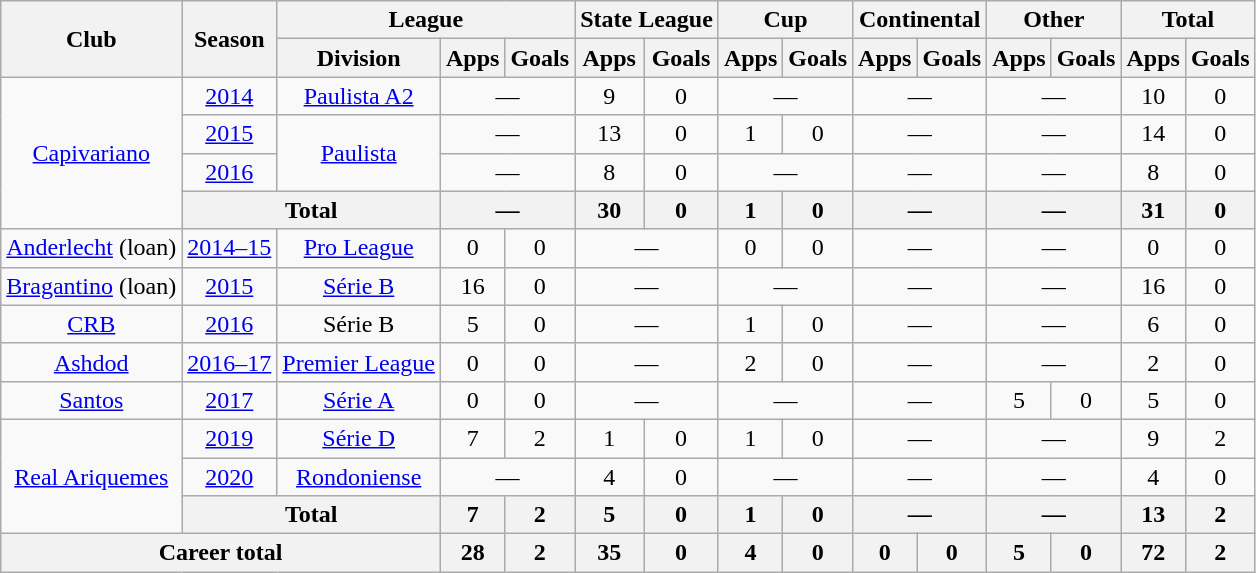<table class="wikitable" style="text-align: center;">
<tr>
<th rowspan="2">Club</th>
<th rowspan="2">Season</th>
<th colspan="3">League</th>
<th colspan="2">State League</th>
<th colspan="2">Cup</th>
<th colspan="2">Continental</th>
<th colspan="2">Other</th>
<th colspan="2">Total</th>
</tr>
<tr>
<th>Division</th>
<th>Apps</th>
<th>Goals</th>
<th>Apps</th>
<th>Goals</th>
<th>Apps</th>
<th>Goals</th>
<th>Apps</th>
<th>Goals</th>
<th>Apps</th>
<th>Goals</th>
<th>Apps</th>
<th>Goals</th>
</tr>
<tr>
<td rowspan="4" valign="center"><a href='#'>Capivariano</a></td>
<td><a href='#'>2014</a></td>
<td><a href='#'>Paulista A2</a></td>
<td colspan="2">—</td>
<td>9</td>
<td>0</td>
<td colspan="2">—</td>
<td colspan="2">—</td>
<td colspan="2">—</td>
<td>10</td>
<td>0</td>
</tr>
<tr>
<td><a href='#'>2015</a></td>
<td rowspan="2"><a href='#'>Paulista</a></td>
<td colspan="2">—</td>
<td>13</td>
<td>0</td>
<td>1</td>
<td>0</td>
<td colspan="2">—</td>
<td colspan="2">—</td>
<td>14</td>
<td>0</td>
</tr>
<tr>
<td><a href='#'>2016</a></td>
<td colspan="2">—</td>
<td>8</td>
<td>0</td>
<td colspan="2">—</td>
<td colspan="2">—</td>
<td colspan="2">—</td>
<td>8</td>
<td>0</td>
</tr>
<tr>
<th colspan="2">Total</th>
<th colspan="2">—</th>
<th>30</th>
<th>0</th>
<th>1</th>
<th>0</th>
<th colspan="2">—</th>
<th colspan="2">—</th>
<th>31</th>
<th>0</th>
</tr>
<tr>
<td valign="center"><a href='#'>Anderlecht</a> (loan)</td>
<td><a href='#'>2014–15</a></td>
<td><a href='#'>Pro League</a></td>
<td>0</td>
<td>0</td>
<td colspan="2">—</td>
<td>0</td>
<td>0</td>
<td colspan="2">—</td>
<td colspan="2">—</td>
<td>0</td>
<td>0</td>
</tr>
<tr>
<td valign="center"><a href='#'>Bragantino</a> (loan)</td>
<td><a href='#'>2015</a></td>
<td><a href='#'>Série B</a></td>
<td>16</td>
<td>0</td>
<td colspan="2">—</td>
<td colspan="2">—</td>
<td colspan="2">—</td>
<td colspan="2">—</td>
<td>16</td>
<td>0</td>
</tr>
<tr>
<td valign="center"><a href='#'>CRB</a></td>
<td><a href='#'>2016</a></td>
<td>Série B</td>
<td>5</td>
<td>0</td>
<td colspan="2">—</td>
<td>1</td>
<td>0</td>
<td colspan="2">—</td>
<td colspan="2">—</td>
<td>6</td>
<td>0</td>
</tr>
<tr>
<td valign="center"><a href='#'>Ashdod</a></td>
<td><a href='#'>2016–17</a></td>
<td><a href='#'>Premier League</a></td>
<td>0</td>
<td>0</td>
<td colspan="2">—</td>
<td>2</td>
<td>0</td>
<td colspan="2">—</td>
<td colspan="2">—</td>
<td>2</td>
<td>0</td>
</tr>
<tr>
<td valign="center"><a href='#'>Santos</a></td>
<td><a href='#'>2017</a></td>
<td><a href='#'>Série A</a></td>
<td>0</td>
<td>0</td>
<td colspan="2">—</td>
<td colspan="2">—</td>
<td colspan="2">—</td>
<td>5</td>
<td>0</td>
<td>5</td>
<td>0</td>
</tr>
<tr>
<td rowspan="3" valign="center"><a href='#'>Real Ariquemes</a></td>
<td><a href='#'>2019</a></td>
<td><a href='#'>Série D</a></td>
<td>7</td>
<td>2</td>
<td>1</td>
<td>0</td>
<td>1</td>
<td>0</td>
<td colspan="2">—</td>
<td colspan="2">—</td>
<td>9</td>
<td>2</td>
</tr>
<tr>
<td><a href='#'>2020</a></td>
<td><a href='#'>Rondoniense</a></td>
<td colspan="2">—</td>
<td>4</td>
<td>0</td>
<td colspan="2">—</td>
<td colspan="2">—</td>
<td colspan="2">—</td>
<td>4</td>
<td>0</td>
</tr>
<tr>
<th colspan="2">Total</th>
<th>7</th>
<th>2</th>
<th>5</th>
<th>0</th>
<th>1</th>
<th>0</th>
<th colspan="2">—</th>
<th colspan="2">—</th>
<th>13</th>
<th>2</th>
</tr>
<tr>
<th colspan="3"><strong>Career total</strong></th>
<th>28</th>
<th>2</th>
<th>35</th>
<th>0</th>
<th>4</th>
<th>0</th>
<th>0</th>
<th>0</th>
<th>5</th>
<th>0</th>
<th>72</th>
<th>2</th>
</tr>
</table>
